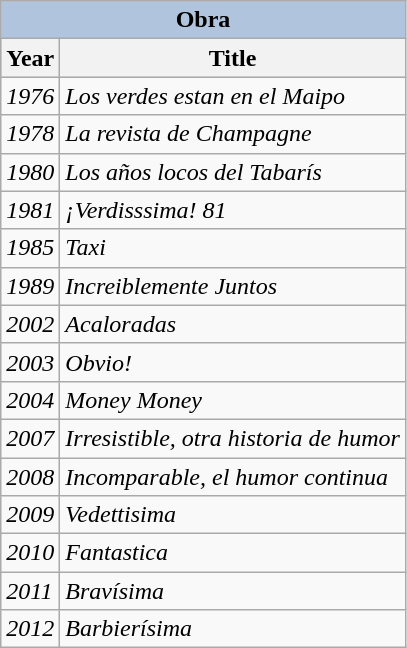<table class="wikitable">
<tr style="background:#ccc; text-align:center;">
<th colspan="4" style="background: LightSteelBlue;">Obra</th>
</tr>
<tr style="background:#ccc; text-align:center;">
<th>Year</th>
<th>Title</th>
</tr>
<tr>
<td><em>1976</em></td>
<td><em>Los verdes estan en el Maipo</em></td>
</tr>
<tr>
<td><em>1978</em></td>
<td><em>La revista de Champagne</em></td>
</tr>
<tr>
<td><em>1980</em></td>
<td><em>Los años locos del Tabarís</em></td>
</tr>
<tr>
<td><em>1981</em></td>
<td><em>¡Verdisssima! 81</em></td>
</tr>
<tr>
<td><em>1985</em></td>
<td><em>Taxi</em></td>
</tr>
<tr>
<td><em>1989</em></td>
<td><em>Increiblemente Juntos</em></td>
</tr>
<tr>
<td><em>2002</em></td>
<td><em>Acaloradas</em></td>
</tr>
<tr>
<td><em>2003</em></td>
<td><em>Obvio!</em></td>
</tr>
<tr>
<td><em>2004</em></td>
<td><em>Money Money</em></td>
</tr>
<tr>
<td><em>2007</em></td>
<td><em>Irresistible, otra historia de humor</em></td>
</tr>
<tr>
<td><em>2008</em></td>
<td><em>Incomparable, el humor continua</em></td>
</tr>
<tr>
<td><em>2009</em></td>
<td><em>Vedettisima</em></td>
</tr>
<tr>
<td><em>2010</em></td>
<td><em>Fantastica</em></td>
</tr>
<tr>
<td><em>2011</em></td>
<td><em>Bravísima</em></td>
</tr>
<tr>
<td><em>2012</em></td>
<td><em>Barbierísima</em></td>
</tr>
</table>
